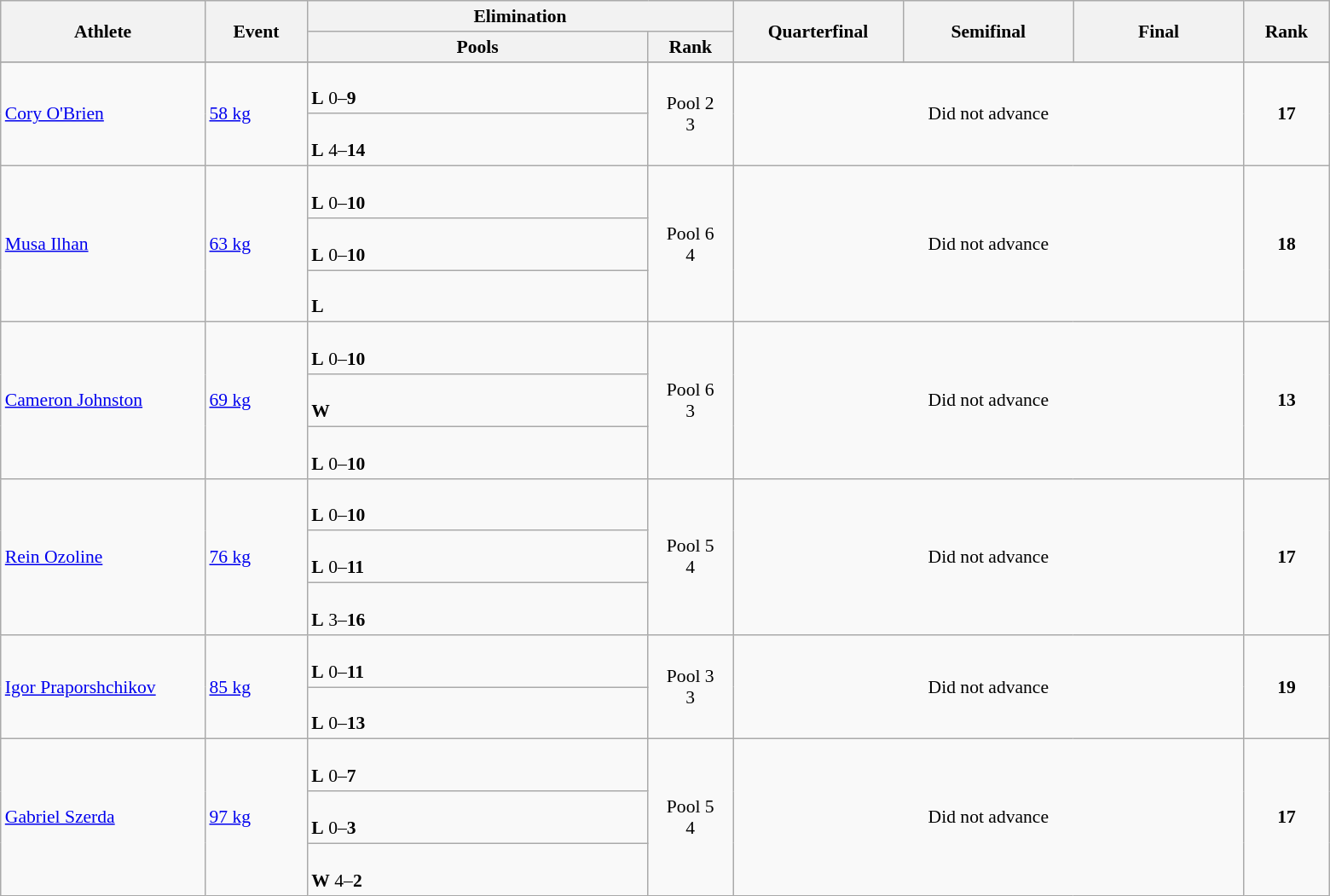<table class="wikitable"  style="text-align:left; font-size:90%">
<tr>
<th rowspan="2" width="12%">Athlete</th>
<th rowspan="2" width="6%">Event</th>
<th colspan="2">Elimination</th>
<th rowspan="2" width="10%">Quarterfinal</th>
<th rowspan="2" width="10%">Semifinal</th>
<th rowspan="2" width="10%">Final</th>
<th rowspan="2" width="5%">Rank</th>
</tr>
<tr>
<th width="20%">Pools</th>
<th width="5%">Rank</th>
</tr>
<tr style="font-size: 95%">
</tr>
<tr>
<td rowspan="2"><a href='#'>Cory O'Brien</a></td>
<td rowspan="2"><a href='#'>58 kg</a></td>
<td><br><strong>L</strong> 0–<strong>9</strong></td>
<td rowspan="2" align=center>Pool 2<br>3</td>
<td rowspan="2" colspan=3 align=center>Did not advance</td>
<td rowspan="2" align="center"><strong>17</strong></td>
</tr>
<tr>
<td><br><strong>L</strong> 4–<strong>14</strong></td>
</tr>
<tr>
<td rowspan="3"><a href='#'>Musa Ilhan</a></td>
<td rowspan="3"><a href='#'>63 kg</a></td>
<td><br><strong>L</strong> 0–<strong>10</strong></td>
<td rowspan="3" align=center>Pool 6<br>4</td>
<td rowspan="3" colspan=3 align=center>Did not advance</td>
<td rowspan="3" align="center"><strong>18</strong></td>
</tr>
<tr>
<td><br><strong>L</strong> 0–<strong>10</strong></td>
</tr>
<tr>
<td><br><strong>L</strong></td>
</tr>
<tr>
<td rowspan="3"><a href='#'>Cameron Johnston</a></td>
<td rowspan="3"><a href='#'>69 kg</a></td>
<td><br><strong>L</strong> 0–<strong>10</strong></td>
<td rowspan="3" align=center>Pool 6<br>3</td>
<td rowspan="3" colspan=3 align=center>Did not advance</td>
<td rowspan="3" align="center"><strong>13</strong></td>
</tr>
<tr>
<td><br><strong>W</strong></td>
</tr>
<tr>
<td><br><strong>L</strong>  0–<strong>10</strong></td>
</tr>
<tr>
<td rowspan="3"><a href='#'>Rein Ozoline</a></td>
<td rowspan="3"><a href='#'>76 kg</a></td>
<td><br><strong>L</strong> 0–<strong>10</strong></td>
<td rowspan="3" align=center>Pool 5<br>4</td>
<td rowspan="3" colspan=3 align=center>Did not advance</td>
<td rowspan="3" align="center"><strong>17</strong></td>
</tr>
<tr>
<td><br><strong>L</strong> 0–<strong>11</strong></td>
</tr>
<tr>
<td><br><strong>L</strong> 3–<strong>16</strong></td>
</tr>
<tr>
<td rowspan="2"><a href='#'>Igor Praporshchikov</a></td>
<td rowspan="2"><a href='#'>85 kg</a></td>
<td><br><strong>L</strong> 0–<strong>11</strong></td>
<td rowspan="2" align=center>Pool 3<br>3</td>
<td rowspan="2" colspan=3 align=center>Did not advance</td>
<td rowspan="2" align="center"><strong>19</strong></td>
</tr>
<tr>
<td><br><strong>L</strong> 0–<strong>13</strong></td>
</tr>
<tr>
<td rowspan="3"><a href='#'>Gabriel Szerda</a></td>
<td rowspan="3"><a href='#'>97 kg</a></td>
<td><br><strong>L</strong> 0–<strong>7</strong></td>
<td rowspan="3" align=center>Pool 5<br>4</td>
<td rowspan="3" colspan=3 align=center>Did not advance</td>
<td rowspan="3" align="center"><strong>17</strong></td>
</tr>
<tr>
<td><br><strong>L</strong> 0–<strong>3</strong></td>
</tr>
<tr>
<td><br><strong>W</strong> 4–<strong>2</strong></td>
</tr>
</table>
